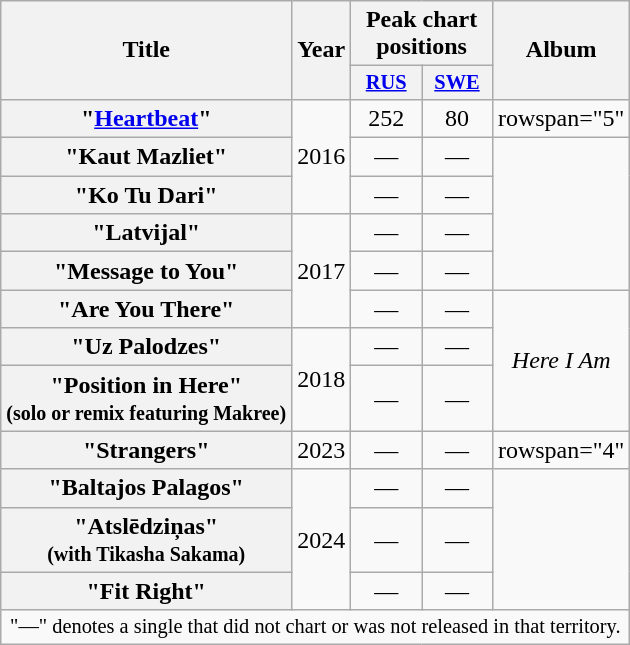<table class="wikitable plainrowheaders" style="text-align:center;">
<tr>
<th scope="col" rowspan="2">Title</th>
<th scope="col" rowspan="2">Year</th>
<th scope="col" colspan="2">Peak chart positions</th>
<th scope="col" rowspan="2">Album</th>
</tr>
<tr>
<th scope="col" style="width:3em;font-size:85%;"><a href='#'>RUS</a><br></th>
<th scope="col" style="width:3em;font-size:85%;"><a href='#'>SWE</a><br></th>
</tr>
<tr>
<th scope="row">"<a href='#'>Heartbeat</a>"</th>
<td rowspan="3">2016</td>
<td>252</td>
<td>80</td>
<td>rowspan="5" </td>
</tr>
<tr>
<th scope="row">"Kaut Mazliet"</th>
<td>—</td>
<td>—</td>
</tr>
<tr>
<th scope="row">"Ko Tu Dari"</th>
<td>—</td>
<td>—</td>
</tr>
<tr>
<th scope="row">"Latvijal"</th>
<td rowspan="3">2017</td>
<td>—</td>
<td>—</td>
</tr>
<tr>
<th scope="row">"Message to You" </th>
<td>—</td>
<td>—</td>
</tr>
<tr>
<th scope="row">"Are You There"</th>
<td>—</td>
<td>—</td>
<td rowspan="3"><em>Here I Am</em></td>
</tr>
<tr>
<th scope="row">"Uz Palodzes"</th>
<td rowspan="2">2018</td>
<td>—</td>
<td>—</td>
</tr>
<tr>
<th scope="row">"Position in Here"<br><small>(solo or remix featuring Makree)</small></th>
<td>—</td>
<td>—</td>
</tr>
<tr>
<th scope="row">"Strangers"</th>
<td>2023</td>
<td>—</td>
<td>—</td>
<td>rowspan="4" </td>
</tr>
<tr>
<th scope="row">"Baltajos Palagos"</th>
<td rowspan="3">2024</td>
<td>—</td>
<td>—</td>
</tr>
<tr>
<th scope="row">"Atslēdziņas"<br><small>(with Tikasha Sakama)</small></th>
<td>—</td>
<td>—</td>
</tr>
<tr>
<th scope="row">"Fit Right"</th>
<td>—</td>
<td>—</td>
</tr>
<tr>
<td colspan="18" style="font-size:85%">"—" denotes a single that did not chart or was not released in that territory.</td>
</tr>
</table>
